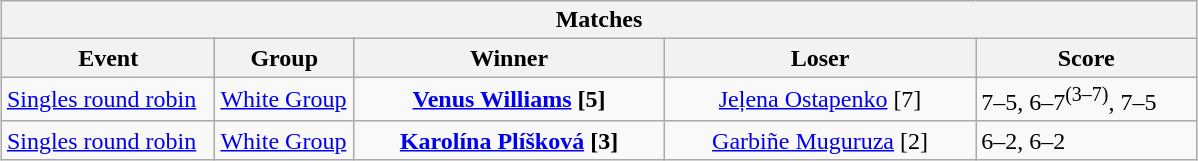<table class="wikitable collapsible uncollapsed" style="margin:1em auto;">
<tr>
<th colspan=6>Matches</th>
</tr>
<tr>
<th style="width:135px;">Event</th>
<th style="width:85px;">Group</th>
<th style="width:200px;">Winner</th>
<th style="width:200px;">Loser</th>
<th style="width:140px;">Score</th>
</tr>
<tr align=left>
<td><a href='#'>Singles round robin</a></td>
<td><a href='#'>White Group</a></td>
<td align=center> <strong><a href='#'>Venus Williams</a> [5]</strong></td>
<td align=center> <a href='#'>Jeļena Ostapenko</a> [7]</td>
<td>7–5, 6–7<sup>(3–7)</sup>, 7–5</td>
</tr>
<tr align=left>
<td><a href='#'>Singles round robin</a></td>
<td><a href='#'>White Group</a></td>
<td align=center> <strong><a href='#'>Karolína Plíšková</a> [3]</strong></td>
<td align=center> <a href='#'>Garbiñe Muguruza</a> [2]</td>
<td>6–2, 6–2</td>
</tr>
</table>
